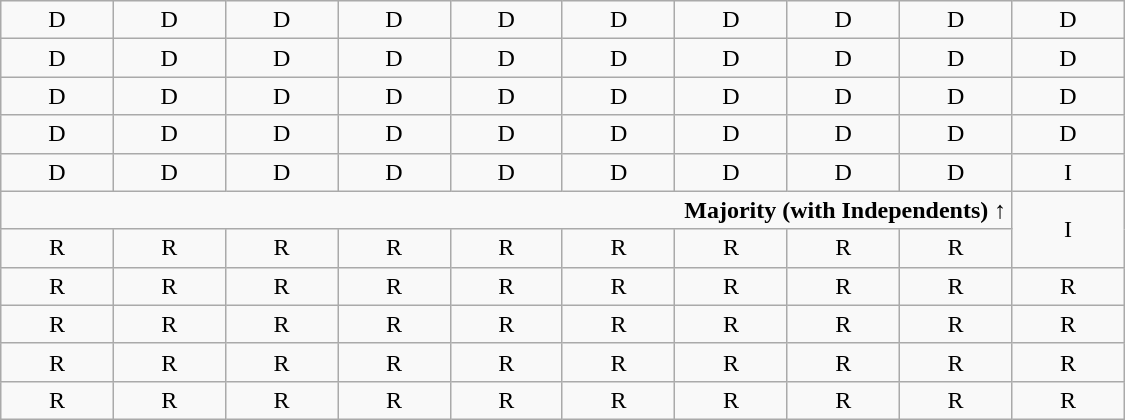<table class="wikitable" style="text-align:center" width=750px>
<tr>
<td>D</td>
<td>D</td>
<td>D</td>
<td>D</td>
<td>D</td>
<td>D</td>
<td>D</td>
<td>D</td>
<td>D</td>
<td>D</td>
</tr>
<tr>
<td width=10%  >D</td>
<td width=10%  >D</td>
<td width=10%  >D</td>
<td width=10%  >D</td>
<td width=10%  >D</td>
<td width=10%  >D</td>
<td width=10%  >D</td>
<td width=10%  >D</td>
<td width=10%  >D</td>
<td width=10%  >D</td>
</tr>
<tr>
<td>D</td>
<td>D</td>
<td>D</td>
<td>D</td>
<td>D</td>
<td>D</td>
<td>D</td>
<td>D<br></td>
<td>D<br></td>
<td>D<br></td>
</tr>
<tr>
<td>D<br></td>
<td>D<br></td>
<td>D<br></td>
<td>D<br></td>
<td>D<br></td>
<td>D<br></td>
<td>D<br></td>
<td>D<br></td>
<td>D<br></td>
<td>D<br></td>
</tr>
<tr>
<td>D<br></td>
<td>D<br></td>
<td>D<br></td>
<td>D<br></td>
<td>D<br></td>
<td>D<br></td>
<td>D<br></td>
<td>D<br></td>
<td>D<br></td>
<td>I<br></td>
</tr>
<tr>
<td colspan=9 align=right><strong>Majority (with Independents) ↑</strong></td>
<td rowspan=2 >I<br></td>
</tr>
<tr>
<td>R<br></td>
<td>R<br></td>
<td>R<br></td>
<td>R<br></td>
<td>R<br></td>
<td>R<br></td>
<td>R<br></td>
<td>R<br></td>
<td>R<br></td>
</tr>
<tr>
<td>R</td>
<td>R</td>
<td>R</td>
<td>R</td>
<td>R</td>
<td>R</td>
<td>R</td>
<td>R</td>
<td>R</td>
<td>R</td>
</tr>
<tr>
<td>R</td>
<td>R</td>
<td>R</td>
<td>R</td>
<td>R</td>
<td>R</td>
<td>R</td>
<td>R</td>
<td>R</td>
<td>R</td>
</tr>
<tr>
<td>R</td>
<td>R</td>
<td>R</td>
<td>R</td>
<td>R</td>
<td>R</td>
<td>R</td>
<td>R</td>
<td>R</td>
<td>R</td>
</tr>
<tr>
<td>R</td>
<td>R</td>
<td>R</td>
<td>R</td>
<td>R</td>
<td>R</td>
<td>R</td>
<td>R</td>
<td>R</td>
<td>R</td>
</tr>
</table>
